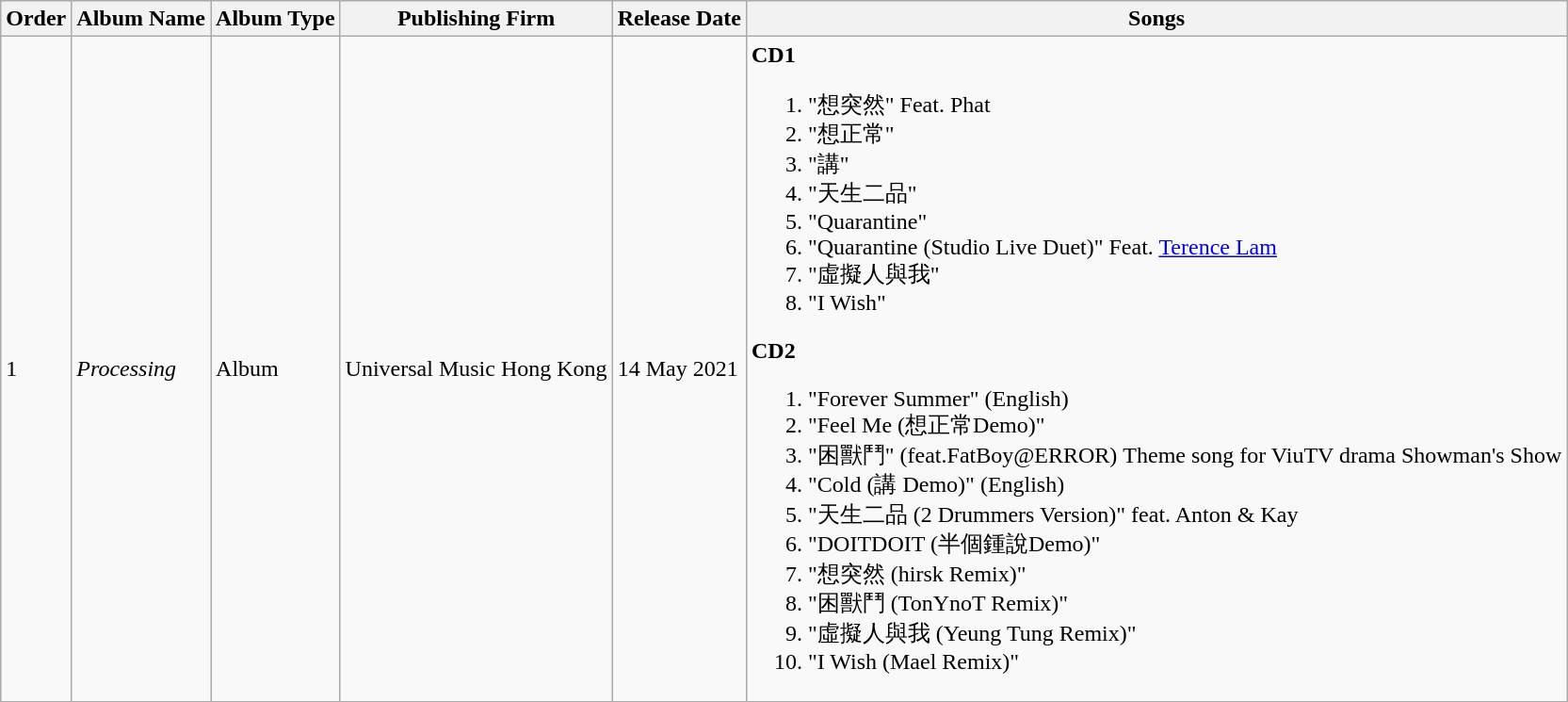<table class="wikitable">
<tr>
<th>Order</th>
<th>Album Name</th>
<th>Album Type</th>
<th>Publishing Firm</th>
<th>Release Date</th>
<th>Songs</th>
</tr>
<tr>
<td>1</td>
<td><em>Processing</em></td>
<td>Album</td>
<td>Universal Music Hong Kong</td>
<td>14 May 2021</td>
<td><strong>CD1</strong><br><ol><li>"想突然" Feat. Phat</li><li>"想正常"</li><li>"講"</li><li>"天生二品"</li><li>"Quarantine"</li><li>"Quarantine (Studio Live Duet)" Feat. <a href='#'>Terence Lam</a></li><li>"虛擬人與我"</li><li>"I Wish"</li></ol><strong>CD2</strong><ol><li>"Forever Summer" (English)</li><li>"Feel Me (想正常Demo)"</li><li>"困獸鬥" (feat.FatBoy@ERROR) Theme song for ViuTV drama Showman's Show</li><li>"Cold (講 Demo)" (English)</li><li>"天生二品 (2 Drummers Version)" feat. Anton & Kay</li><li>"DOITDOIT (半個鍾說Demo)"</li><li>"想突然 (hirsk Remix)"</li><li>"困獸鬥 (TonYnoT Remix)"</li><li>"虛擬人與我 (Yeung Tung Remix)"</li><li>"I Wish (Mael Remix)"</li></ol></td>
</tr>
</table>
